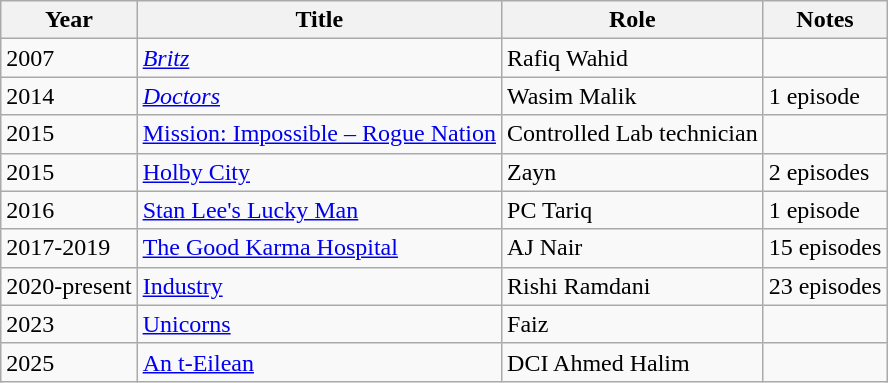<table class="wikitable sortable">
<tr>
<th>Year</th>
<th>Title</th>
<th>Role</th>
<th class="unsortable">Notes</th>
</tr>
<tr>
<td>2007</td>
<td><em><a href='#'>Britz</a></em></td>
<td>Rafiq Wahid</td>
<td></td>
</tr>
<tr>
<td>2014</td>
<td><em><a href='#'>Doctors</a></td>
<td>Wasim Malik</td>
<td>1 episode</td>
</tr>
<tr>
<td>2015</td>
<td></em><a href='#'>Mission: Impossible – Rogue Nation</a><em></td>
<td>Controlled Lab technician</td>
<td></td>
</tr>
<tr>
<td>2015</td>
<td></em><a href='#'>Holby City</a><em></td>
<td>Zayn</td>
<td>2 episodes</td>
</tr>
<tr>
<td>2016</td>
<td></em><a href='#'>Stan Lee's Lucky Man</a><em></td>
<td>PC Tariq</td>
<td>1 episode</td>
</tr>
<tr>
<td>2017-2019</td>
<td></em><a href='#'>The Good Karma Hospital</a><em></td>
<td>AJ Nair</td>
<td>15 episodes</td>
</tr>
<tr>
<td>2020-present</td>
<td></em><a href='#'>Industry</a><em></td>
<td>Rishi Ramdani</td>
<td>23 episodes</td>
</tr>
<tr>
<td>2023</td>
<td></em><a href='#'>Unicorns</a><em></td>
<td>Faiz</td>
<td></td>
</tr>
<tr>
<td>2025</td>
<td></em><a href='#'>An t-Eilean</a><em></td>
<td>DCI Ahmed Halim</td>
<td></td>
</tr>
</table>
